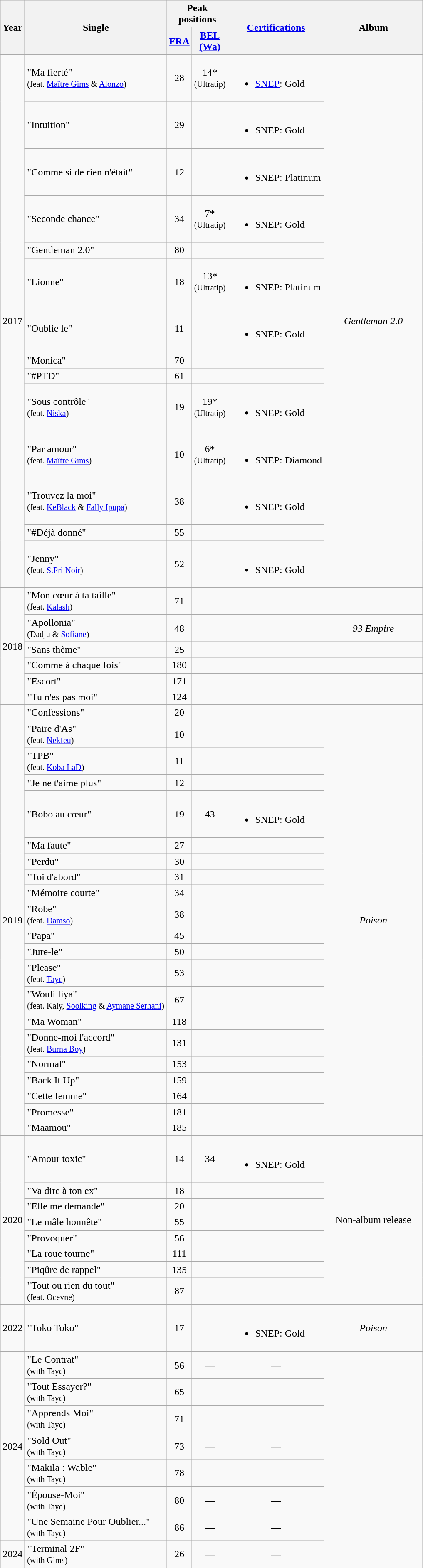<table class="wikitable">
<tr>
<th align="center" rowspan="2" width="10">Year</th>
<th align="center" rowspan="2" width="220">Single</th>
<th align="center" colspan="2" width="10">Peak <br>positions</th>
<th rowspan="2"><a href='#'>Certifications</a></th>
<th align="center" rowspan="2" width="150">Album</th>
</tr>
<tr>
<th><a href='#'>FRA</a><br></th>
<th><a href='#'>BEL<br>(Wa)</a><br></th>
</tr>
<tr>
<td rowspan="14">2017</td>
<td>"Ma fierté"<br><small>(feat. <a href='#'>Maître Gims</a> & <a href='#'>Alonzo</a>)</small></td>
<td style="text-align:center;">28</td>
<td style="text-align:center;">14*<br><small>(Ultratip)</small></td>
<td><br><ul><li><a href='#'>SNEP</a>: Gold</li></ul></td>
<td style="text-align:center;" rowspan=14><em>Gentleman 2.0</em></td>
</tr>
<tr>
<td>"Intuition"</td>
<td style="text-align:center;">29</td>
<td style="text-align:center;"></td>
<td><br><ul><li>SNEP: Gold</li></ul></td>
</tr>
<tr>
<td>"Comme si de rien n'était"</td>
<td style="text-align:center;">12</td>
<td style="text-align:center;"></td>
<td><br><ul><li>SNEP: Platinum</li></ul></td>
</tr>
<tr>
<td>"Seconde chance"</td>
<td style="text-align:center;">34</td>
<td style="text-align:center;">7*<br><small>(Ultratip)</small></td>
<td><br><ul><li>SNEP: Gold</li></ul></td>
</tr>
<tr>
<td>"Gentleman 2.0"</td>
<td style="text-align:center;">80</td>
<td style="text-align:center;"></td>
<td></td>
</tr>
<tr>
<td>"Lionne"</td>
<td style="text-align:center;">18</td>
<td style="text-align:center;">13*<br><small>(Ultratip)</small></td>
<td><br><ul><li>SNEP: Platinum</li></ul></td>
</tr>
<tr>
<td>"Oublie le"</td>
<td style="text-align:center;">11</td>
<td style="text-align:center;"></td>
<td><br><ul><li>SNEP: Gold</li></ul></td>
</tr>
<tr>
<td>"Monica"</td>
<td style="text-align:center;">70</td>
<td style="text-align:center;"></td>
<td></td>
</tr>
<tr>
<td>"#PTD"</td>
<td style="text-align:center;">61</td>
<td style="text-align:center;"></td>
<td></td>
</tr>
<tr>
<td>"Sous contrôle"<br><small>(feat. <a href='#'>Niska</a>)</small></td>
<td style="text-align:center;">19</td>
<td style="text-align:center;">19*<br><small>(Ultratip)</small></td>
<td><br><ul><li>SNEP: Gold</li></ul></td>
</tr>
<tr>
<td>"Par amour"<br><small>(feat. <a href='#'>Maître Gims</a>)</small></td>
<td style="text-align:center;">10</td>
<td style="text-align:center;">6*<br><small>(Ultratip)</small></td>
<td><br><ul><li>SNEP: Diamond</li></ul></td>
</tr>
<tr>
<td>"Trouvez la moi"<br><small>(feat. <a href='#'>KeBlack</a> & <a href='#'>Fally Ipupa</a>)</small></td>
<td style="text-align:center;">38</td>
<td></td>
<td><br><ul><li>SNEP: Gold</li></ul></td>
</tr>
<tr>
<td>"#Déjà donné"</td>
<td style="text-align:center;">55</td>
<td></td>
<td></td>
</tr>
<tr>
<td>"Jenny"<br><small>(feat. <a href='#'>S.Pri Noir</a>)</small></td>
<td style="text-align:center;">52</td>
<td style="text-align:center;"></td>
<td><br><ul><li>SNEP: Gold</li></ul></td>
</tr>
<tr>
<td rowspan="6">2018</td>
<td>"Mon cœur à ta taille"<br><small>(feat. <a href='#'>Kalash</a>)</small></td>
<td style="text-align:center;">71</td>
<td style="text-align:center;"></td>
<td></td>
<td style="text-align:center;"></td>
</tr>
<tr>
<td>"Apollonia"<br><small>(Dadju & <a href='#'>Sofiane</a>)</small></td>
<td style="text-align:center;">48</td>
<td style="text-align:center;"></td>
<td></td>
<td style="text-align:center;"><em>93 Empire</em></td>
</tr>
<tr>
<td>"Sans thème"</td>
<td style="text-align:center;">25</td>
<td style="text-align:center;"></td>
<td></td>
<td style="text-align:center;"></td>
</tr>
<tr>
<td>"Comme à chaque fois"</td>
<td style="text-align:center;">180</td>
<td style="text-align:center;"></td>
<td></td>
<td style="text-align:center;"></td>
</tr>
<tr>
<td>"Escort"</td>
<td style="text-align:center;">171</td>
<td style="text-align:center;"></td>
<td></td>
<td style="text-align:center;"></td>
</tr>
<tr>
<td>"Tu n'es pas moi"</td>
<td style="text-align:center;">124</td>
<td style="text-align:center;"></td>
<td></td>
<td style="text-align:center;"></td>
</tr>
<tr>
<td rowspan="21">2019</td>
<td>"Confessions"</td>
<td style="text-align:center;">20</td>
<td style="text-align:center;"></td>
<td></td>
<td style="text-align:center;" rowspan=21><em>Poison</em></td>
</tr>
<tr>
<td>"Paire d'As"<br><small>(feat. <a href='#'>Nekfeu</a>)</small></td>
<td style="text-align:center;">10</td>
<td style="text-align:center;"></td>
<td></td>
</tr>
<tr>
<td>"TPB"<br><small>(feat. <a href='#'>Koba LaD</a>)</small></td>
<td style="text-align:center;">11</td>
<td style="text-align:center;"></td>
<td></td>
</tr>
<tr>
<td>"Je ne t'aime plus"</td>
<td style="text-align:center;">12</td>
<td style="text-align:center;"></td>
<td></td>
</tr>
<tr>
<td>"Bobo au cœur"</td>
<td style="text-align:center;">19</td>
<td style="text-align:center;">43</td>
<td><br><ul><li>SNEP: Gold</li></ul></td>
</tr>
<tr>
<td>"Ma faute"</td>
<td style="text-align:center;">27</td>
<td style="text-align:center;"></td>
<td></td>
</tr>
<tr>
<td>"Perdu"</td>
<td style="text-align:center;">30</td>
<td style="text-align:center;"></td>
<td></td>
</tr>
<tr>
<td>"Toi d'abord"</td>
<td style="text-align:center;">31</td>
<td style="text-align:center;"></td>
<td></td>
</tr>
<tr>
<td>"Mémoire courte"</td>
<td style="text-align:center;">34</td>
<td style="text-align:center;"></td>
<td></td>
</tr>
<tr>
<td>"Robe"<br><small>(feat. <a href='#'>Damso</a>)</small></td>
<td style="text-align:center;">38</td>
<td style="text-align:center;"></td>
<td></td>
</tr>
<tr>
<td>"Papa"</td>
<td style="text-align:center;">45</td>
<td style="text-align:center;"></td>
<td></td>
</tr>
<tr>
<td>"Jure-le"</td>
<td style="text-align:center;">50</td>
<td style="text-align:center;"></td>
<td></td>
</tr>
<tr>
<td>"Please"<br><small>(feat. <a href='#'>Tayc</a>)</small></td>
<td style="text-align:center;">53</td>
<td style="text-align:center;"></td>
<td></td>
</tr>
<tr>
<td>"Wouli liya"<br><small>(feat. Kaly, <a href='#'>Soolking</a> & <a href='#'>Aymane Serhani</a>)</small></td>
<td style="text-align:center;">67</td>
<td style="text-align:center;"></td>
<td></td>
</tr>
<tr>
<td>"Ma Woman"</td>
<td style="text-align:center;">118</td>
<td style="text-align:center;"></td>
<td></td>
</tr>
<tr>
<td>"Donne-moi l'accord"<br><small>(feat. <a href='#'>Burna Boy</a>)</small></td>
<td style="text-align:center;">131</td>
<td style="text-align:center;"></td>
<td></td>
</tr>
<tr>
<td>"Normal"</td>
<td style="text-align:center;">153</td>
<td style="text-align:center;"></td>
<td></td>
</tr>
<tr>
<td>"Back It Up"</td>
<td style="text-align:center;">159</td>
<td style="text-align:center;"></td>
<td></td>
</tr>
<tr>
<td>"Cette femme"</td>
<td style="text-align:center;">164</td>
<td style="text-align:center;"></td>
<td></td>
</tr>
<tr>
<td>"Promesse"</td>
<td style="text-align:center;">181</td>
<td style="text-align:center;"></td>
<td></td>
</tr>
<tr>
<td>"Maamou"</td>
<td style="text-align:center;">185</td>
<td style="text-align:center;"></td>
<td></td>
</tr>
<tr>
<td rowspan=8>2020</td>
<td>"Amour toxic"</td>
<td style="text-align:center;">14</td>
<td style="text-align:center;">34</td>
<td><br><ul><li>SNEP: Gold</li></ul></td>
<td style="text-align:center;" rowspan=8>Non-album release</td>
</tr>
<tr>
<td>"Va dire à ton ex"</td>
<td style="text-align:center;">18</td>
<td style="text-align:center;"></td>
<td></td>
</tr>
<tr>
<td>"Elle me demande"</td>
<td style="text-align:center;">20</td>
<td style="text-align:center;"></td>
<td></td>
</tr>
<tr>
<td>"Le mâle honnête"</td>
<td style="text-align:center;">55</td>
<td style="text-align:center;"></td>
<td></td>
</tr>
<tr>
<td>"Provoquer"</td>
<td style="text-align:center;">56</td>
<td style="text-align:center;"></td>
<td></td>
</tr>
<tr>
<td>"La roue tourne"</td>
<td style="text-align:center;">111</td>
<td style="text-align:center;"></td>
<td></td>
</tr>
<tr>
<td>"Piqûre de rappel"</td>
<td style="text-align:center;">135</td>
<td style="text-align:center;"></td>
<td></td>
</tr>
<tr>
<td>"Tout ou rien du tout"<br><small>(feat. Ocevne)</small></td>
<td style="text-align:center;">87</td>
<td style="text-align:center;"></td>
<td></td>
</tr>
<tr>
<td>2022</td>
<td>"Toko Toko"</td>
<td style="text-align:center;">17<br></td>
<td style="text-align:center;"></td>
<td><br><ul><li>SNEP: Gold</li></ul></td>
<td style="text-align:center;"><em>Poison</em></td>
</tr>
<tr>
<td rowspan=7>2024</td>
<td>"Le Contrat"<br><small>(with Tayc)</small></td>
<td style="text-align:center;">56</td>
<td style="text-align:center;">—</td>
<td style="text-align:center;">—</td>
</tr>
<tr>
<td>"Tout Essayer?"<br><small>(with Tayc)</small></td>
<td style="text-align:center;">65</td>
<td style="text-align:center;">—</td>
<td style="text-align:center;">—</td>
</tr>
<tr>
<td>"Apprends Moi"<br><small>(with Tayc)</small></td>
<td style="text-align:center;">71</td>
<td style="text-align:center;">—</td>
<td style="text-align:center;">—</td>
</tr>
<tr>
<td>"Sold Out"<br><small>(with Tayc)</small></td>
<td style="text-align:center;">73</td>
<td style="text-align:center;">—</td>
<td style="text-align:center;">—</td>
</tr>
<tr>
<td>"Makila : Wable"<br><small>(with Tayc)</small></td>
<td style="text-align:center;">78</td>
<td style="text-align:center;">—</td>
<td style="text-align:center;">—</td>
</tr>
<tr>
<td>"Épouse-Moi"<br><small>(with Tayc)</small></td>
<td style="text-align:center;">80</td>
<td style="text-align:center;">—</td>
<td style="text-align:center;">—</td>
</tr>
<tr>
<td>"Une Semaine Pour Oublier..."<br><small>(with Tayc)</small></td>
<td style="text-align:center;">86</td>
<td style="text-align:center;">—</td>
<td style="text-align:center;">—</td>
</tr>
<tr>
<td>2024</td>
<td>"Terminal 2F"<br><small>(with Gims)</small></td>
<td style="text-align:center;">26</td>
<td style="text-align:center;">—</td>
<td style="text-align:center;">—</td>
</tr>
</table>
